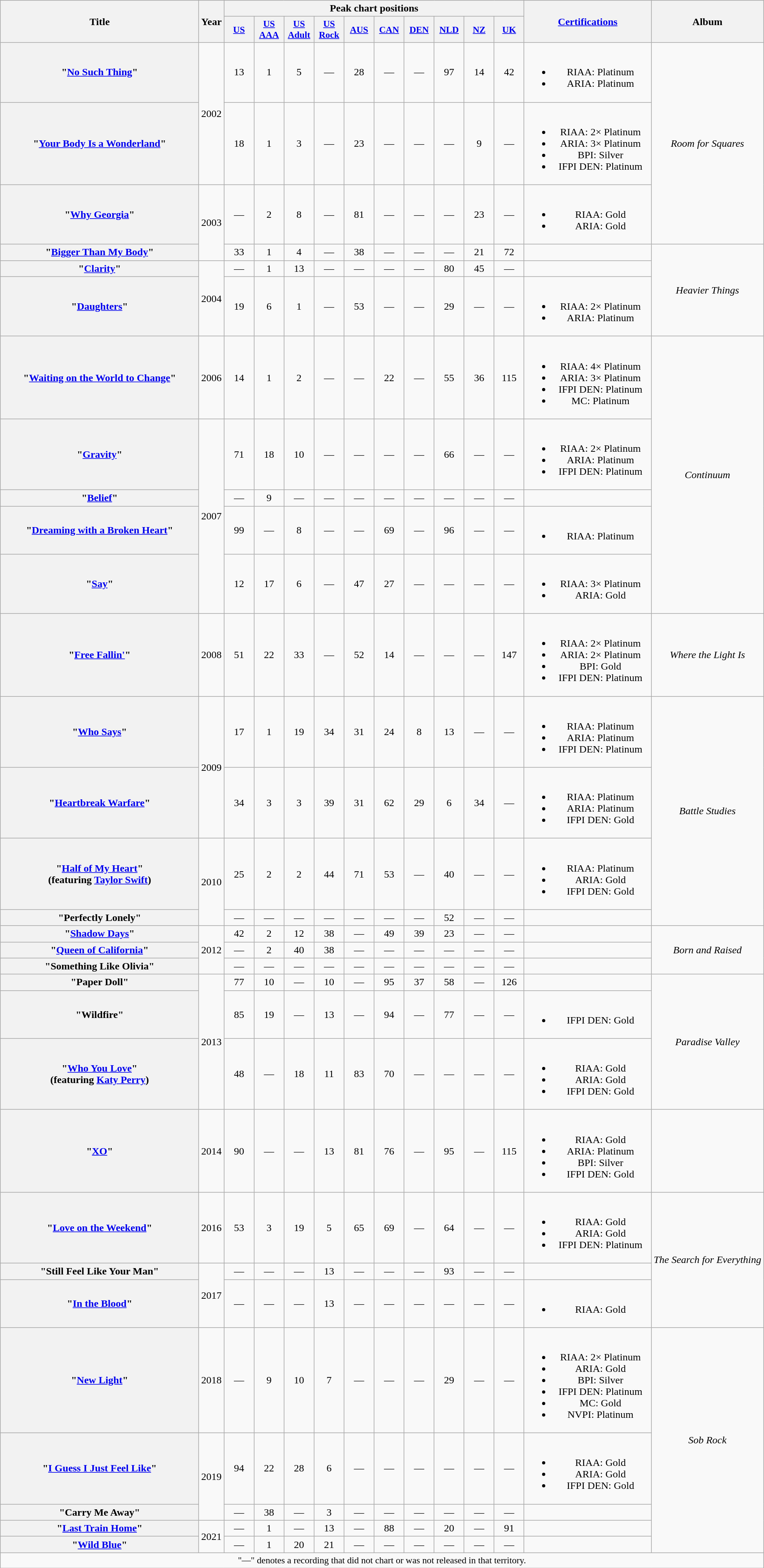<table class="wikitable plainrowheaders" style="text-align:center;" border="1">
<tr>
<th scope="col" rowspan="2" style="width:19em;">Title</th>
<th scope="col" rowspan="2">Year</th>
<th scope="col" colspan="10">Peak chart positions</th>
<th scope="col" rowspan="2" style="width:12em;"><a href='#'>Certifications</a></th>
<th scope="col" rowspan="2">Album</th>
</tr>
<tr>
<th scope="col" style="width:2.8em;font-size:90%;"><a href='#'>US</a><br></th>
<th scope="col" style="width:2.8em;font-size:90%;"><a href='#'>US<br>AAA</a><br></th>
<th scope="col" style="width:2.8em;font-size:90%;"><a href='#'>US<br>Adult</a><br></th>
<th scope="col" style="width:2.8em;font-size:90%;"><a href='#'>US<br>Rock</a><br></th>
<th scope="col" style="width:2.8em;font-size:90%;"><a href='#'>AUS</a><br></th>
<th scope="col" style="width:2.8em;font-size:90%;"><a href='#'>CAN</a><br></th>
<th scope="col" style="width:2.8em;font-size:90%;"><a href='#'>DEN</a><br></th>
<th scope="col" style="width:2.8em;font-size:90%;"><a href='#'>NLD</a><br></th>
<th scope="col" style="width:2.8em;font-size:90%;"><a href='#'>NZ</a><br></th>
<th scope="col" style="width:2.8em;font-size:90%;"><a href='#'>UK</a><br></th>
</tr>
<tr>
<th scope="row">"<a href='#'>No Such Thing</a>"</th>
<td rowspan="2">2002</td>
<td>13</td>
<td>1</td>
<td>5</td>
<td>—</td>
<td>28</td>
<td>—</td>
<td>—</td>
<td>97</td>
<td>14</td>
<td>42</td>
<td><br><ul><li>RIAA: Platinum</li><li>ARIA: Platinum</li></ul></td>
<td rowspan="3"><em>Room for Squares</em></td>
</tr>
<tr>
<th scope="row">"<a href='#'>Your Body Is a Wonderland</a>"</th>
<td>18</td>
<td>1</td>
<td>3</td>
<td>—</td>
<td>23</td>
<td>—</td>
<td>—</td>
<td>—</td>
<td>9</td>
<td>—</td>
<td><br><ul><li>RIAA: 2× Platinum</li><li>ARIA: 3× Platinum</li><li>BPI: Silver</li><li>IFPI DEN: Platinum</li></ul></td>
</tr>
<tr>
<th scope="row">"<a href='#'>Why Georgia</a>"</th>
<td rowspan="2">2003</td>
<td>—</td>
<td>2</td>
<td>8</td>
<td>—</td>
<td>81</td>
<td>—</td>
<td>—</td>
<td>—</td>
<td>23</td>
<td>—</td>
<td><br><ul><li>RIAA: Gold</li><li>ARIA: Gold</li></ul></td>
</tr>
<tr>
<th scope="row">"<a href='#'>Bigger Than My Body</a>"</th>
<td>33</td>
<td>1</td>
<td>4</td>
<td>—</td>
<td>38</td>
<td>—</td>
<td>—</td>
<td>—</td>
<td>21</td>
<td>72</td>
<td></td>
<td rowspan="3"><em>Heavier Things</em></td>
</tr>
<tr>
<th scope="row">"<a href='#'>Clarity</a>"</th>
<td rowspan="2">2004</td>
<td>—</td>
<td>1</td>
<td>13</td>
<td>—</td>
<td>—</td>
<td>—</td>
<td>—</td>
<td>80</td>
<td>45</td>
<td>—</td>
<td></td>
</tr>
<tr>
<th scope="row">"<a href='#'>Daughters</a>"</th>
<td>19</td>
<td>6</td>
<td>1</td>
<td>—</td>
<td>53</td>
<td>—</td>
<td>—</td>
<td>29</td>
<td>—</td>
<td>—</td>
<td><br><ul><li>RIAA: 2× Platinum</li><li>ARIA: Platinum</li></ul></td>
</tr>
<tr>
<th scope="row">"<a href='#'>Waiting on the World to Change</a>"</th>
<td>2006</td>
<td>14</td>
<td>1</td>
<td>2</td>
<td>—</td>
<td>—</td>
<td>22</td>
<td>—</td>
<td>55</td>
<td>36</td>
<td>115</td>
<td><br><ul><li>RIAA: 4× Platinum</li><li>ARIA: 3× Platinum</li><li>IFPI DEN: Platinum</li><li>MC: Platinum</li></ul></td>
<td rowspan="5"><em>Continuum</em></td>
</tr>
<tr>
<th scope="row">"<a href='#'>Gravity</a>"</th>
<td rowspan="4">2007</td>
<td>71</td>
<td>18</td>
<td>10</td>
<td>—</td>
<td>—</td>
<td>—</td>
<td>—</td>
<td>66</td>
<td>—</td>
<td>—</td>
<td><br><ul><li>RIAA: 2× Platinum</li><li>ARIA: Platinum</li><li>IFPI DEN: Platinum</li></ul></td>
</tr>
<tr>
<th scope="row">"<a href='#'>Belief</a>"</th>
<td>—</td>
<td>9</td>
<td>—</td>
<td>—</td>
<td>—</td>
<td>—</td>
<td>—</td>
<td>—</td>
<td>—</td>
<td>—</td>
<td></td>
</tr>
<tr>
<th scope="row">"<a href='#'>Dreaming with a Broken Heart</a>"</th>
<td>99</td>
<td>—</td>
<td>8</td>
<td>—</td>
<td>—</td>
<td>69</td>
<td>—</td>
<td>96</td>
<td>—</td>
<td>—</td>
<td><br><ul><li>RIAA: Platinum</li></ul></td>
</tr>
<tr>
<th scope="row">"<a href='#'>Say</a>"</th>
<td>12</td>
<td>17</td>
<td>6</td>
<td>—</td>
<td>47</td>
<td>27</td>
<td>—</td>
<td>—</td>
<td>—</td>
<td>—</td>
<td><br><ul><li>RIAA: 3× Platinum</li><li>ARIA: Gold</li></ul></td>
</tr>
<tr>
<th scope="row">"<a href='#'>Free Fallin'</a>"</th>
<td>2008</td>
<td>51</td>
<td>22</td>
<td>33</td>
<td>—</td>
<td>52</td>
<td>14</td>
<td>—</td>
<td>—</td>
<td>—</td>
<td>147</td>
<td><br><ul><li>RIAA: 2× Platinum</li><li>ARIA: 2× Platinum</li><li>BPI: Gold</li><li>IFPI DEN: Platinum</li></ul></td>
<td><em>Where the Light Is</em></td>
</tr>
<tr>
<th scope="row">"<a href='#'>Who Says</a>"</th>
<td rowspan="2">2009</td>
<td>17</td>
<td>1</td>
<td>19</td>
<td>34</td>
<td>31</td>
<td>24</td>
<td>8</td>
<td>13</td>
<td>—</td>
<td>—</td>
<td><br><ul><li>RIAA: Platinum</li><li>ARIA: Platinum</li><li>IFPI DEN: Platinum</li></ul></td>
<td rowspan="4"><em>Battle Studies</em></td>
</tr>
<tr>
<th scope="row">"<a href='#'>Heartbreak Warfare</a>"</th>
<td>34</td>
<td>3</td>
<td>3</td>
<td>39</td>
<td>31</td>
<td>62</td>
<td>29</td>
<td>6</td>
<td>34</td>
<td>—</td>
<td><br><ul><li>RIAA: Platinum</li><li>ARIA: Platinum</li><li>IFPI DEN: Gold</li></ul></td>
</tr>
<tr>
<th scope="row">"<a href='#'>Half of My Heart</a>"<br><span>(featuring <a href='#'>Taylor Swift</a>)</span></th>
<td rowspan="2">2010</td>
<td>25</td>
<td>2</td>
<td>2</td>
<td>44</td>
<td>71</td>
<td>53</td>
<td>—</td>
<td>40</td>
<td>—</td>
<td>—</td>
<td><br><ul><li>RIAA: Platinum</li><li>ARIA: Gold</li><li>IFPI DEN: Gold</li></ul></td>
</tr>
<tr>
<th scope="row">"Perfectly Lonely"</th>
<td>—</td>
<td>—</td>
<td>—</td>
<td>—</td>
<td>—</td>
<td>—</td>
<td>—</td>
<td>52</td>
<td>—</td>
<td>—</td>
<td></td>
</tr>
<tr>
<th scope="row">"<a href='#'>Shadow Days</a>"</th>
<td rowspan="3">2012</td>
<td>42</td>
<td>2</td>
<td>12</td>
<td>38</td>
<td>—</td>
<td>49</td>
<td>39</td>
<td>23</td>
<td>—</td>
<td>—</td>
<td></td>
<td rowspan="3"><em>Born and Raised</em></td>
</tr>
<tr>
<th scope="row">"<a href='#'>Queen of California</a>"</th>
<td>—</td>
<td>2</td>
<td>40</td>
<td>38</td>
<td>—</td>
<td>—</td>
<td>—</td>
<td>—</td>
<td>—</td>
<td>—</td>
<td></td>
</tr>
<tr>
<th scope="row">"Something Like Olivia"</th>
<td>—</td>
<td>—</td>
<td>—</td>
<td>—</td>
<td>—</td>
<td>—</td>
<td>—</td>
<td>—</td>
<td>—</td>
<td>—</td>
<td></td>
</tr>
<tr>
<th scope="row">"Paper Doll"</th>
<td rowspan="3">2013</td>
<td>77</td>
<td>10</td>
<td>—</td>
<td>10</td>
<td>—</td>
<td>95</td>
<td>37</td>
<td>58</td>
<td>—</td>
<td>126</td>
<td></td>
<td rowspan="3"><em>Paradise Valley</em></td>
</tr>
<tr>
<th scope="row">"Wildfire"</th>
<td>85</td>
<td>19</td>
<td>—</td>
<td>13</td>
<td>—</td>
<td>94</td>
<td>—</td>
<td>77</td>
<td>—</td>
<td>—</td>
<td><br><ul><li>IFPI DEN: Gold</li></ul></td>
</tr>
<tr>
<th scope="row">"<a href='#'>Who You Love</a>"<br><span>(featuring <a href='#'>Katy Perry</a>)</span></th>
<td>48</td>
<td>—</td>
<td>18</td>
<td>11</td>
<td>83</td>
<td>70</td>
<td>—</td>
<td>—</td>
<td>—</td>
<td>—</td>
<td><br><ul><li>RIAA: Gold</li><li>ARIA: Gold</li><li>IFPI DEN: Gold</li></ul></td>
</tr>
<tr>
<th scope="row">"<a href='#'>XO</a>"</th>
<td>2014</td>
<td>90</td>
<td>—</td>
<td>—</td>
<td>13</td>
<td>81</td>
<td>76</td>
<td>—</td>
<td>95</td>
<td>—</td>
<td>115</td>
<td><br><ul><li>RIAA: Gold</li><li>ARIA: Platinum</li><li>BPI: Silver</li><li>IFPI DEN: Gold</li></ul></td>
<td></td>
</tr>
<tr>
<th scope="row">"<a href='#'>Love on the Weekend</a>"</th>
<td>2016</td>
<td>53</td>
<td>3</td>
<td>19</td>
<td>5</td>
<td>65</td>
<td>69</td>
<td>—</td>
<td>64</td>
<td>—</td>
<td>—</td>
<td><br><ul><li>RIAA: Gold</li><li>ARIA: Gold</li><li>IFPI DEN: Platinum</li></ul></td>
<td rowspan="3"><em>The Search for Everything</em></td>
</tr>
<tr>
<th scope="row">"Still Feel Like Your Man"</th>
<td rowspan="2">2017</td>
<td>—</td>
<td>—</td>
<td>—</td>
<td>13</td>
<td>—</td>
<td>—</td>
<td>—</td>
<td>93</td>
<td>—</td>
<td>—</td>
<td></td>
</tr>
<tr>
<th scope="row">"<a href='#'>In the Blood</a>"</th>
<td>—</td>
<td>—</td>
<td>—</td>
<td>13</td>
<td>—</td>
<td>—</td>
<td>—</td>
<td>—</td>
<td>—</td>
<td>—</td>
<td><br><ul><li>RIAA: Gold</li></ul></td>
</tr>
<tr>
<th scope="row">"<a href='#'>New Light</a>"</th>
<td>2018</td>
<td>—</td>
<td>9</td>
<td>10</td>
<td>7</td>
<td>—</td>
<td>—</td>
<td>—</td>
<td>29</td>
<td>—</td>
<td>—</td>
<td><br><ul><li>RIAA: 2× Platinum</li><li>ARIA: Gold</li><li>BPI: Silver</li><li>IFPI DEN: Platinum</li><li>MC: Gold</li><li>NVPI: Platinum</li></ul></td>
<td rowspan="5"><em>Sob Rock</em></td>
</tr>
<tr>
<th scope="row">"<a href='#'>I Guess I Just Feel Like</a>"</th>
<td rowspan="2">2019</td>
<td>94</td>
<td>22</td>
<td>28</td>
<td>6</td>
<td>—</td>
<td>—</td>
<td>—</td>
<td>—</td>
<td>—</td>
<td>—</td>
<td><br><ul><li>RIAA: Gold</li><li>ARIA: Gold</li><li>IFPI DEN: Gold</li></ul></td>
</tr>
<tr>
<th scope="row">"Carry Me Away"</th>
<td>—</td>
<td>38</td>
<td>—</td>
<td>3</td>
<td>—</td>
<td>—</td>
<td>—</td>
<td>—</td>
<td>—</td>
<td>—</td>
<td></td>
</tr>
<tr>
<th scope="row">"<a href='#'>Last Train Home</a>"</th>
<td rowspan="2">2021</td>
<td>—</td>
<td>1</td>
<td>—</td>
<td>13</td>
<td>—</td>
<td>88</td>
<td>—</td>
<td>20</td>
<td>—</td>
<td>91</td>
<td></td>
</tr>
<tr>
<th scope="row">"<a href='#'>Wild Blue</a>"</th>
<td>—</td>
<td>1</td>
<td>20</td>
<td>21</td>
<td>—</td>
<td>—</td>
<td>—</td>
<td>—</td>
<td>—</td>
<td>—</td>
<td></td>
</tr>
<tr>
<td colspan="14" style="font-size:90%">"—" denotes a recording that did not chart or was not released in that territory.</td>
</tr>
</table>
